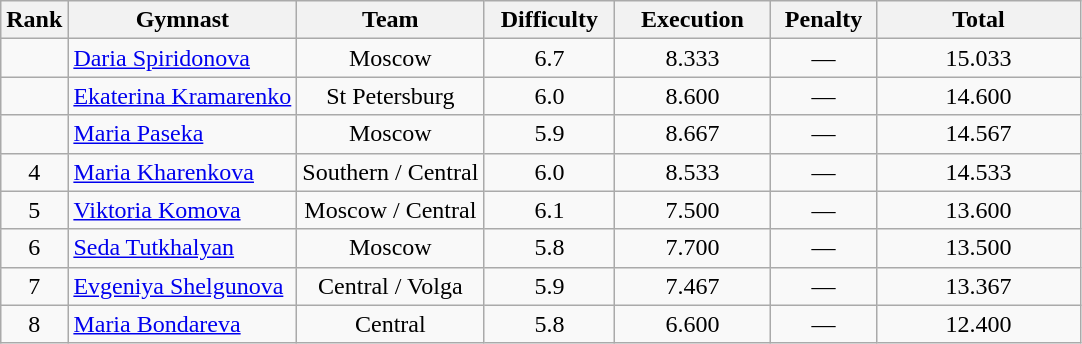<table class="wikitable" style="text-align:center">
<tr>
<th>Rank</th>
<th>Gymnast</th>
<th>Team</th>
<th style="width:5em">Difficulty</th>
<th style="width:6em">Execution</th>
<th style="width:4em">Penalty</th>
<th style="width:8em">Total</th>
</tr>
<tr>
<td></td>
<td align=left><a href='#'>Daria Spiridonova</a></td>
<td>Moscow</td>
<td>6.7</td>
<td>8.333</td>
<td>—</td>
<td>15.033</td>
</tr>
<tr>
<td></td>
<td align=left><a href='#'>Ekaterina Kramarenko</a></td>
<td>St Petersburg</td>
<td>6.0</td>
<td>8.600</td>
<td>—</td>
<td>14.600</td>
</tr>
<tr>
<td></td>
<td align=left><a href='#'>Maria Paseka</a></td>
<td>Moscow</td>
<td>5.9</td>
<td>8.667</td>
<td>—</td>
<td>14.567</td>
</tr>
<tr>
<td>4</td>
<td align=left><a href='#'>Maria Kharenkova</a></td>
<td>Southern / Central</td>
<td>6.0</td>
<td>8.533</td>
<td>—</td>
<td>14.533</td>
</tr>
<tr>
<td>5</td>
<td align=left><a href='#'>Viktoria Komova</a></td>
<td>Moscow / Central</td>
<td>6.1</td>
<td>7.500</td>
<td>—</td>
<td>13.600</td>
</tr>
<tr>
<td>6</td>
<td align=left><a href='#'>Seda Tutkhalyan</a></td>
<td>Moscow</td>
<td>5.8</td>
<td>7.700</td>
<td>—</td>
<td>13.500</td>
</tr>
<tr>
<td>7</td>
<td align=left><a href='#'>Evgeniya Shelgunova</a></td>
<td>Central / Volga</td>
<td>5.9</td>
<td>7.467</td>
<td>—</td>
<td>13.367</td>
</tr>
<tr>
<td>8</td>
<td align=left><a href='#'>Maria Bondareva</a></td>
<td>Central</td>
<td>5.8</td>
<td>6.600</td>
<td>—</td>
<td>12.400</td>
</tr>
</table>
